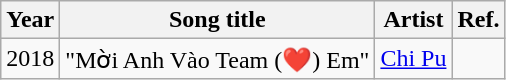<table class="wikitable sortable">
<tr>
<th>Year</th>
<th>Song title</th>
<th>Artist</th>
<th>Ref.</th>
</tr>
<tr>
<td>2018</td>
<td>"Mời Anh Vào Team (❤️) Em"</td>
<td><a href='#'>Chi Pu</a></td>
<td></td>
</tr>
</table>
